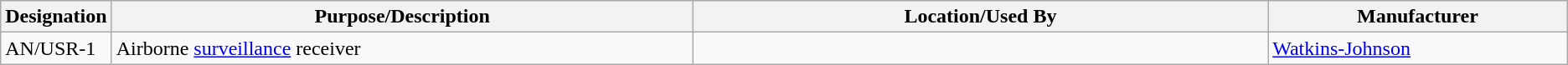<table class="wikitable sortable">
<tr>
<th scope="col">Designation</th>
<th scope="col" style="width: 500px;">Purpose/Description</th>
<th scope="col" style="width: 500px;">Location/Used By</th>
<th scope="col" style="width: 250px;">Manufacturer</th>
</tr>
<tr>
<td>AN/USR-1</td>
<td>Airborne <a href='#'>surveillance</a> receiver</td>
<td></td>
<td><a href='#'>Watkins-Johnson</a></td>
</tr>
</table>
